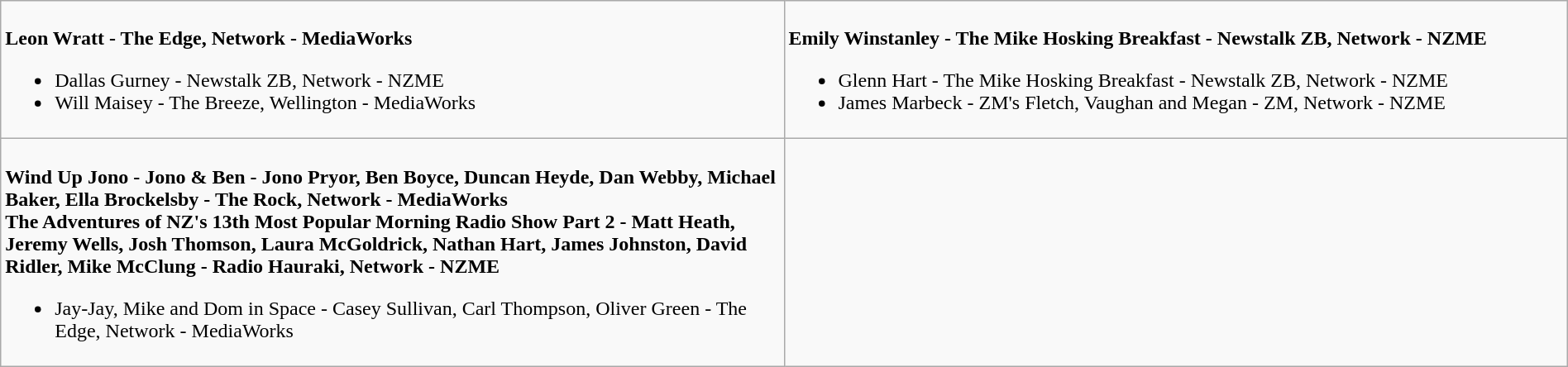<table class=wikitable width="100%">
<tr>
<td valign="top" width="50%"><br>
<strong>Leon Wratt - The Edge, Network - MediaWorks</strong><ul><li>Dallas Gurney - Newstalk ZB, Network - NZME</li><li>Will Maisey - The Breeze, Wellington - MediaWorks</li></ul></td>
<td valign="top"  width="50%"><br>
<strong>Emily Winstanley - The Mike Hosking Breakfast - Newstalk ZB, Network - NZME</strong><ul><li>Glenn Hart - The Mike Hosking Breakfast - Newstalk ZB, Network - NZME</li><li>James Marbeck - ZM's Fletch, Vaughan and Megan - ZM, Network - NZME</li></ul></td>
</tr>
<tr>
<td valign="top" width="50%"><br>
<strong>Wind Up Jono - Jono & Ben - Jono Pryor, Ben Boyce, Duncan Heyde, Dan Webby, Michael Baker, Ella Brockelsby - The Rock, Network - MediaWorks</strong><br><strong>The Adventures of NZ's 13th Most Popular Morning Radio Show Part 2 - Matt Heath, Jeremy Wells, Josh Thomson, Laura McGoldrick, Nathan Hart, James Johnston, David Ridler, Mike McClung - Radio Hauraki, Network - NZME</strong><ul><li>Jay-Jay, Mike and Dom in Space - Casey Sullivan, Carl Thompson, Oliver Green - The Edge, Network - MediaWorks</li></ul></td>
<td valign="top"  width="50%"></td>
</tr>
</table>
